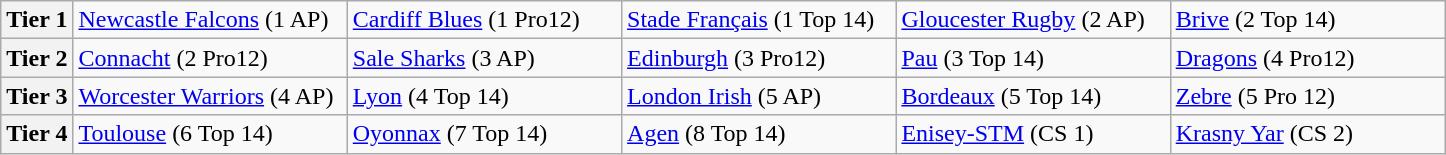<table class="wikitable">
<tr>
<th width=5%>Tier 1</th>
<td width=19%> <a href='#'>Newcastle Falcons</a> (1 AP)</td>
<td width=19%> <a href='#'>Cardiff Blues</a> (1 Pro12)</td>
<td width=19%> <a href='#'>Stade Français</a> (1 Top 14)</td>
<td width=19%> <a href='#'>Gloucester Rugby</a> (2 AP)</td>
<td width=19%> <a href='#'>Brive</a> (2 Top 14)</td>
</tr>
<tr>
<th width=5%>Tier 2</th>
<td width=19%> <a href='#'>Connacht</a> (2 Pro12)</td>
<td width=19%> <a href='#'>Sale Sharks</a> (3 AP)</td>
<td width=19%> <a href='#'>Edinburgh</a> (3 Pro12)</td>
<td width=19%> <a href='#'>Pau</a> (3 Top 14)</td>
<td width=19%> <a href='#'>Dragons</a> (4 Pro12)</td>
</tr>
<tr>
<th width=5%>Tier 3</th>
<td width=19%> <a href='#'>Worcester Warriors</a> (4 AP)</td>
<td width=19%> <a href='#'>Lyon</a> (4 Top 14)</td>
<td width=19%> <a href='#'>London Irish</a> (5 AP)</td>
<td width=19%> <a href='#'>Bordeaux</a> (5 Top 14)</td>
<td width=19%> <a href='#'>Zebre</a> (5 Pro 12)</td>
</tr>
<tr>
<th width=5%>Tier 4</th>
<td width=19%> <a href='#'>Toulouse</a> (6 Top 14)</td>
<td width=19%> <a href='#'>Oyonnax</a> (7 Top 14)</td>
<td width=19%> <a href='#'>Agen</a> (8 Top 14)</td>
<td width=19%> <a href='#'>Enisey-STM</a> (CS 1)</td>
<td width=19%> <a href='#'>Krasny Yar</a> (CS 2)</td>
</tr>
</table>
